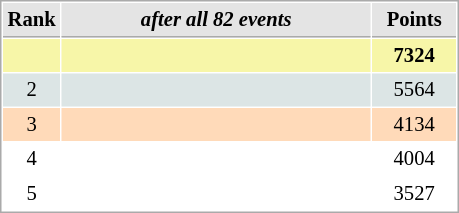<table cellspacing="1" cellpadding="3" style="border:1px solid #AAAAAA;font-size:86%">
<tr style="background-color: #E4E4E4;">
<th style="border-bottom:1px solid #AAAAAA; width: 10px;">Rank</th>
<th style="border-bottom:1px solid #AAAAAA; width: 200px;"><em>after all 82 events</em></th>
<th style="border-bottom:1px solid #AAAAAA; width: 50px;">Points</th>
</tr>
<tr style="background:#f7f6a8;">
<td align=center></td>
<td><strong></strong></td>
<td align=center><strong>7324</strong></td>
</tr>
<tr style="background:#dce5e5;">
<td align=center>2</td>
<td></td>
<td align=center>5564</td>
</tr>
<tr style="background:#ffdab9;">
<td align=center>3</td>
<td>  </td>
<td align=center>4134</td>
</tr>
<tr>
<td align=center>4</td>
<td></td>
<td align=center>4004</td>
</tr>
<tr>
<td align=center>5</td>
<td></td>
<td align=center>3527</td>
</tr>
</table>
